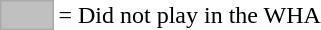<table>
<tr>
<td style="background-color:#C0C0C0; border:1px solid #aaaaaa; width:2em;"></td>
<td>= Did not play in the WHA</td>
</tr>
</table>
